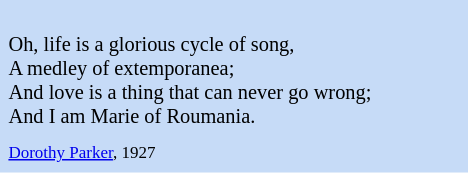<table class="toccolours" style="float: right; margin-left: 1em; margin-right: 1em; font-size: 85%; background:#c6dbf7; color:black; width:23em; max-width: 35%;" cellspacing="5">
<tr>
<td style="text-align: left;"><br>Oh, life is a glorious cycle of song,<br>
A medley of extemporanea;<br>
And love is a thing that can never go wrong;<br>
And I am Marie of Roumania.</td>
</tr>
<tr>
<td style="text-align: left;"><small><a href='#'>Dorothy Parker</a>, 1927</small></td>
</tr>
</table>
